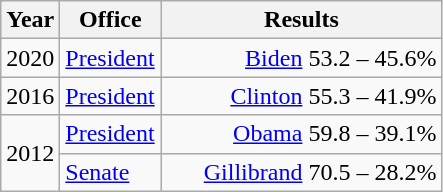<table class=wikitable>
<tr>
<th width="30">Year</th>
<th width="60">Office</th>
<th width="180">Results</th>
</tr>
<tr>
<td>2020</td>
<td><a href='#'>President</a></td>
<td align="right" ><a href='#'>Biden</a> 53.2 – 45.6%</td>
</tr>
<tr>
<td>2016</td>
<td><a href='#'>President</a></td>
<td align="right" ><a href='#'>Clinton</a> 55.3 – 41.9%</td>
</tr>
<tr>
<td rowspan="2">2012</td>
<td><a href='#'>President</a></td>
<td align="right" ><a href='#'>Obama</a> 59.8 – 39.1%</td>
</tr>
<tr>
<td><a href='#'>Senate</a></td>
<td align="right" ><a href='#'>Gillibrand</a> 70.5 – 28.2%</td>
</tr>
</table>
